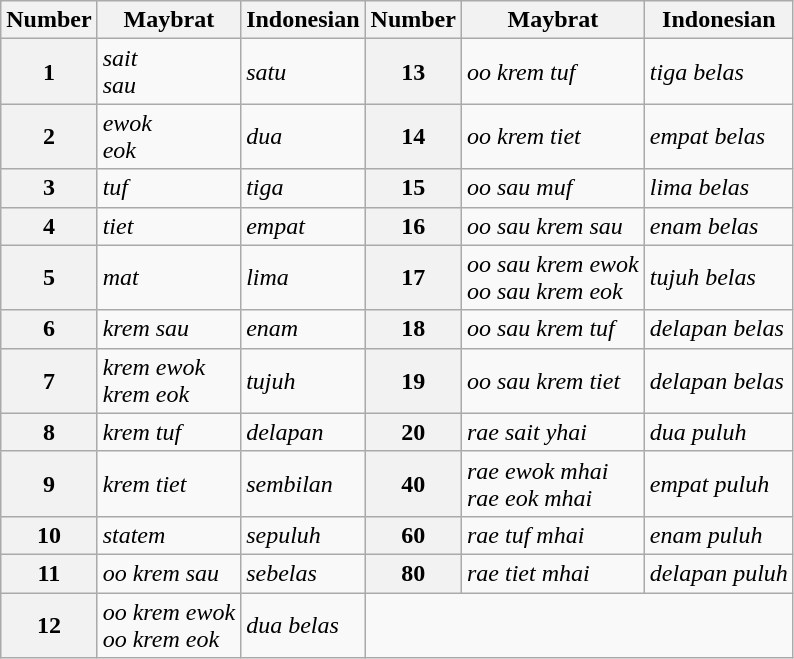<table class="wikitable">
<tr>
<th>Number</th>
<th>Maybrat</th>
<th>Indonesian</th>
<th>Number</th>
<th>Maybrat</th>
<th>Indonesian</th>
</tr>
<tr>
<th>1</th>
<td><em>sait</em><br><em>sau</em></td>
<td><em>satu</em></td>
<th>13</th>
<td><em>oo krem tuf</em></td>
<td><em>tiga belas</em></td>
</tr>
<tr>
<th>2</th>
<td><em>ewok</em><br><em>eok</em></td>
<td><em>dua</em></td>
<th>14</th>
<td><em>oo krem tiet</em></td>
<td><em>empat belas</em></td>
</tr>
<tr>
<th>3</th>
<td><em>tuf</em></td>
<td><em>tiga</em></td>
<th>15</th>
<td><em>oo sau muf</em></td>
<td><em>lima belas</em></td>
</tr>
<tr>
<th>4</th>
<td><em>tiet</em></td>
<td><em>empat</em></td>
<th>16</th>
<td><em>oo sau krem sau</em></td>
<td><em>enam belas</em></td>
</tr>
<tr>
<th>5</th>
<td><em>mat</em></td>
<td><em>lima</em></td>
<th>17</th>
<td><em>oo sau krem ewok</em><br><em>oo sau krem eok</em></td>
<td><em>tujuh belas</em></td>
</tr>
<tr>
<th>6</th>
<td><em>krem sau</em></td>
<td><em>enam</em></td>
<th>18</th>
<td><em>oo sau krem tuf</em></td>
<td><em>delapan belas</em></td>
</tr>
<tr>
<th>7</th>
<td><em>krem ewok</em><br><em>krem eok</em></td>
<td><em>tujuh</em></td>
<th>19</th>
<td><em>oo sau krem tiet</em></td>
<td><em>delapan belas</em></td>
</tr>
<tr>
<th>8</th>
<td><em>krem tuf</em></td>
<td><em>delapan</em></td>
<th>20</th>
<td><em>rae sait yhai</em></td>
<td><em>dua puluh</em></td>
</tr>
<tr>
<th>9</th>
<td><em>krem tiet</em></td>
<td><em>sembilan</em></td>
<th>40</th>
<td><em>rae ewok mhai</em><br><em>rae eok mhai</em></td>
<td><em>empat puluh</em></td>
</tr>
<tr>
<th>10</th>
<td><em>statem</em></td>
<td><em>sepuluh</em></td>
<th>60</th>
<td><em>rae tuf mhai</em></td>
<td><em>enam puluh</em></td>
</tr>
<tr>
<th>11</th>
<td><em>oo krem sau</em></td>
<td><em>sebelas</em></td>
<th>80</th>
<td><em>rae tiet mhai</em></td>
<td><em>delapan puluh</em></td>
</tr>
<tr>
<th>12</th>
<td><em>oo krem ewok</em><br><em>oo krem eok</em></td>
<td><em>dua belas</em></td>
</tr>
</table>
